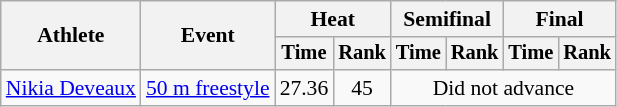<table class=wikitable style="font-size:90%">
<tr>
<th rowspan="2">Athlete</th>
<th rowspan="2">Event</th>
<th colspan="2">Heat</th>
<th colspan="2">Semifinal</th>
<th colspan="2">Final</th>
</tr>
<tr style="font-size:95%">
<th>Time</th>
<th>Rank</th>
<th>Time</th>
<th>Rank</th>
<th>Time</th>
<th>Rank</th>
</tr>
<tr align=center>
<td align=left><a href='#'>Nikia Deveaux</a></td>
<td align=left><a href='#'>50 m freestyle</a></td>
<td>27.36</td>
<td>45</td>
<td colspan=4>Did not advance</td>
</tr>
</table>
